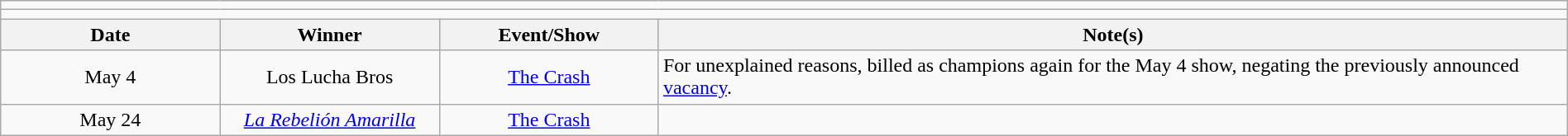<table class="wikitable" style="text-align:center; width:100%;">
<tr>
<td colspan="4"></td>
</tr>
<tr>
<td colspan="4"><strong></strong></td>
</tr>
<tr>
<th width=14%>Date</th>
<th width=14%>Winner</th>
<th width=14%>Event/Show</th>
<th width=58%>Note(s)</th>
</tr>
<tr>
<td>May 4</td>
<td>Los Lucha Bros<br></td>
<td><a href='#'>The Crash</a></td>
<td align=left>For unexplained reasons, billed as champions again for the May 4 show, negating the previously announced <a href='#'>vacancy</a>.</td>
</tr>
<tr>
<td>May 24</td>
<td><em><a href='#'>La Rebelión Amarilla</a></em><br></td>
<td><a href='#'>The Crash</a></td>
<td></td>
</tr>
</table>
